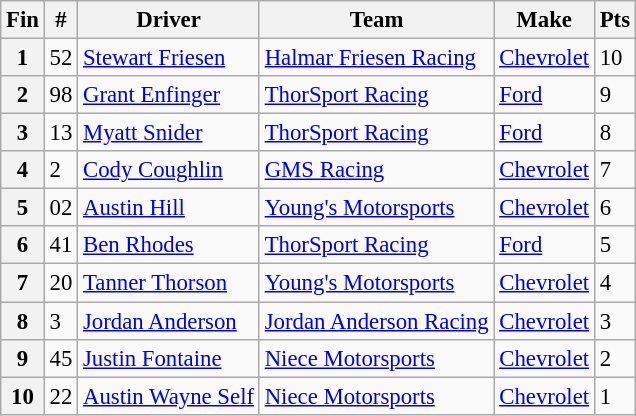<table class="wikitable" style="font-size:95%">
<tr>
<th>Fin</th>
<th>#</th>
<th>Driver</th>
<th>Team</th>
<th>Make</th>
<th>Pts</th>
</tr>
<tr>
<th>1</th>
<td>52</td>
<td><a href='#'>Stewart Friesen</a></td>
<td><a href='#'>Halmar Friesen Racing</a></td>
<td><a href='#'>Chevrolet</a></td>
<td>10</td>
</tr>
<tr>
<th>2</th>
<td>98</td>
<td><a href='#'>Grant Enfinger</a></td>
<td><a href='#'>ThorSport Racing</a></td>
<td><a href='#'>Ford</a></td>
<td>9</td>
</tr>
<tr>
<th>3</th>
<td>13</td>
<td><a href='#'>Myatt Snider</a></td>
<td><a href='#'>ThorSport Racing</a></td>
<td><a href='#'>Ford</a></td>
<td>8</td>
</tr>
<tr>
<th>4</th>
<td>2</td>
<td><a href='#'>Cody Coughlin</a></td>
<td><a href='#'>GMS Racing</a></td>
<td><a href='#'>Chevrolet</a></td>
<td>7</td>
</tr>
<tr>
<th>5</th>
<td>02</td>
<td><a href='#'>Austin Hill</a></td>
<td><a href='#'>Young's Motorsports</a></td>
<td><a href='#'>Chevrolet</a></td>
<td>6</td>
</tr>
<tr>
<th>6</th>
<td>41</td>
<td><a href='#'>Ben Rhodes</a></td>
<td><a href='#'>ThorSport Racing</a></td>
<td><a href='#'>Ford</a></td>
<td>5</td>
</tr>
<tr>
<th>7</th>
<td>20</td>
<td><a href='#'>Tanner Thorson</a></td>
<td><a href='#'>Young's Motorsports</a></td>
<td><a href='#'>Chevrolet</a></td>
<td>4</td>
</tr>
<tr>
<th>8</th>
<td>3</td>
<td><a href='#'>Jordan Anderson</a></td>
<td><a href='#'>Jordan Anderson Racing</a></td>
<td><a href='#'>Chevrolet</a></td>
<td>3</td>
</tr>
<tr>
<th>9</th>
<td>45</td>
<td><a href='#'>Justin Fontaine</a></td>
<td><a href='#'>Niece Motorsports</a></td>
<td><a href='#'>Chevrolet</a></td>
<td>2</td>
</tr>
<tr>
<th>10</th>
<td>22</td>
<td><a href='#'>Austin Wayne Self</a></td>
<td><a href='#'>Niece Motorsports</a></td>
<td><a href='#'>Chevrolet</a></td>
<td>1</td>
</tr>
</table>
